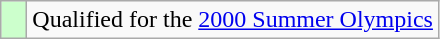<table class="wikitable">
<tr>
<td width=10px bgcolor="#ccffcc"></td>
<td>Qualified for the <a href='#'>2000 Summer Olympics</a></td>
</tr>
</table>
